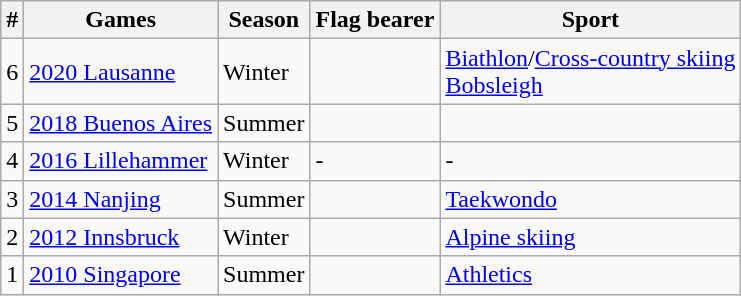<table class="wikitable sortable">
<tr>
<th>#</th>
<th>Games</th>
<th>Season</th>
<th>Flag bearer</th>
<th>Sport</th>
</tr>
<tr>
<td>6</td>
<td><a href='#'>2020 Lausanne</a></td>
<td>Winter</td>
<td><br></td>
<td><a href='#'>Biathlon</a>/<a href='#'>Cross-country skiing</a><br><a href='#'>Bobsleigh</a></td>
</tr>
<tr>
<td>5</td>
<td><a href='#'>2018 Buenos Aires</a></td>
<td>Summer</td>
<td></td>
<td></td>
</tr>
<tr>
<td>4</td>
<td><a href='#'>2016 Lillehammer</a></td>
<td>Winter</td>
<td>-</td>
<td>-</td>
</tr>
<tr>
<td>3</td>
<td><a href='#'>2014 Nanjing</a></td>
<td>Summer</td>
<td></td>
<td><a href='#'>Taekwondo</a></td>
</tr>
<tr>
<td>2</td>
<td><a href='#'>2012 Innsbruck</a></td>
<td>Winter</td>
<td></td>
<td><a href='#'>Alpine skiing</a></td>
</tr>
<tr>
<td>1</td>
<td><a href='#'>2010 Singapore</a></td>
<td>Summer</td>
<td></td>
<td><a href='#'>Athletics</a></td>
</tr>
</table>
